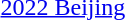<table>
<tr valign="top">
<td><br></td>
<td></td>
<td></td>
<td></td>
</tr>
<tr>
<td><a href='#'>2022 Beijing</a> <br></td>
<td></td>
<td></td>
<td></td>
</tr>
<tr>
</tr>
</table>
